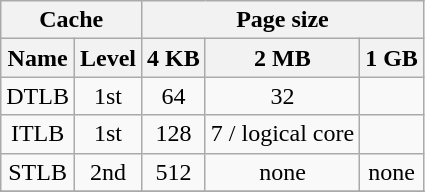<table class="wikitable" style="text-align: center">
<tr>
<th colspan=2>Cache</th>
<th colspan=3>Page size</th>
</tr>
<tr>
<th>Name</th>
<th>Level</th>
<th>4 KB</th>
<th>2 MB</th>
<th>1 GB</th>
</tr>
<tr>
<td>DTLB</td>
<td>1st</td>
<td>64</td>
<td>32</td>
<td></td>
</tr>
<tr>
<td>ITLB</td>
<td>1st</td>
<td>128</td>
<td>7 / logical core</td>
<td></td>
</tr>
<tr>
<td>STLB</td>
<td>2nd</td>
<td>512</td>
<td>none</td>
<td>none</td>
</tr>
<tr>
</tr>
</table>
